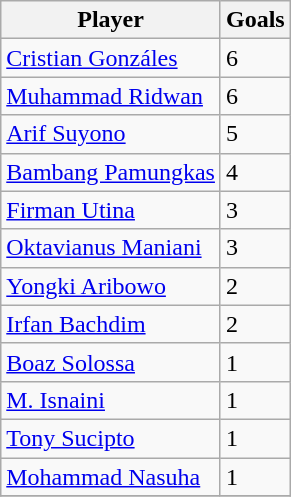<table class="wikitable sortable" style="text-align: left;">
<tr>
<th>Player</th>
<th>Goals</th>
</tr>
<tr>
<td><a href='#'>Cristian Gonzáles</a></td>
<td>6</td>
</tr>
<tr>
<td><a href='#'>Muhammad Ridwan</a></td>
<td>6</td>
</tr>
<tr>
<td><a href='#'>Arif Suyono</a></td>
<td>5</td>
</tr>
<tr>
<td><a href='#'>Bambang Pamungkas</a></td>
<td>4</td>
</tr>
<tr>
<td><a href='#'>Firman Utina</a></td>
<td>3</td>
</tr>
<tr>
<td><a href='#'>Oktavianus Maniani</a></td>
<td>3</td>
</tr>
<tr>
<td><a href='#'>Yongki Aribowo</a></td>
<td>2</td>
</tr>
<tr>
<td><a href='#'>Irfan Bachdim</a></td>
<td>2</td>
</tr>
<tr>
<td><a href='#'>Boaz Solossa</a></td>
<td>1</td>
</tr>
<tr>
<td><a href='#'>M. Isnaini</a></td>
<td>1</td>
</tr>
<tr>
<td><a href='#'>Tony Sucipto</a></td>
<td>1</td>
</tr>
<tr>
<td><a href='#'>Mohammad Nasuha</a></td>
<td>1</td>
</tr>
<tr>
</tr>
</table>
